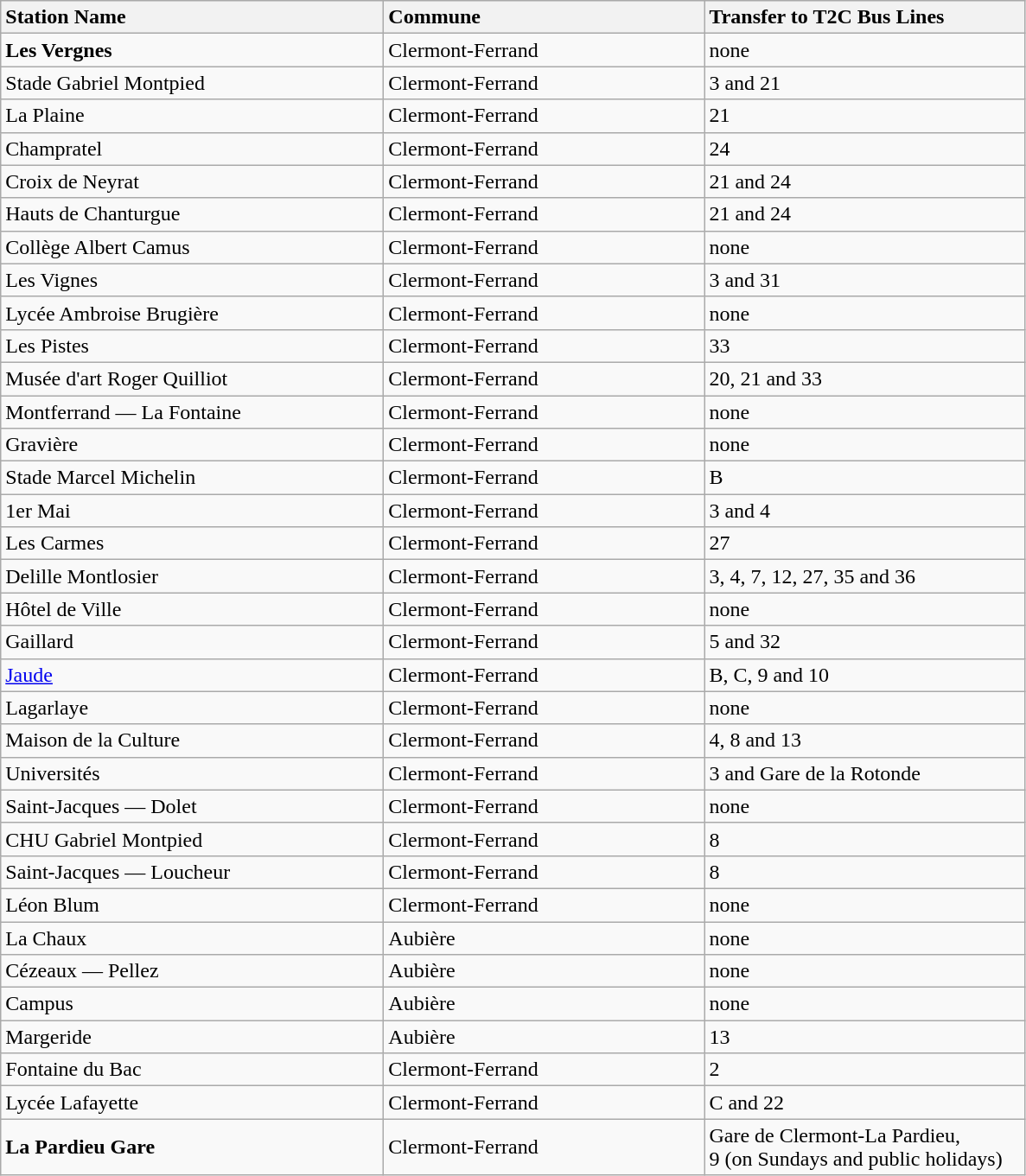<table class="wikitable sortable">
<tr>
<th style="text-align:left; width:18em;">Station Name</th>
<th style="text-align:left; width:15em;">Commune</th>
<th style="text-align:left; width:15em;">Transfer to T2C Bus Lines</th>
</tr>
<tr class="sort">
<td><strong>Les Vergnes</strong></td>
<td>Clermont-Ferrand</td>
<td>none</td>
</tr>
<tr>
<td>Stade Gabriel Montpied</td>
<td>Clermont-Ferrand</td>
<td>3 and 21</td>
</tr>
<tr>
<td>La Plaine</td>
<td>Clermont-Ferrand</td>
<td>21</td>
</tr>
<tr>
<td>Champratel</td>
<td>Clermont-Ferrand</td>
<td>24</td>
</tr>
<tr>
<td>Croix de Neyrat</td>
<td>Clermont-Ferrand</td>
<td>21 and 24</td>
</tr>
<tr>
<td>Hauts de Chanturgue</td>
<td>Clermont-Ferrand</td>
<td>21 and 24</td>
</tr>
<tr>
<td>Collège Albert Camus</td>
<td>Clermont-Ferrand</td>
<td>none</td>
</tr>
<tr>
<td>Les Vignes</td>
<td>Clermont-Ferrand</td>
<td>3 and 31</td>
</tr>
<tr>
<td>Lycée Ambroise Brugière</td>
<td>Clermont-Ferrand</td>
<td>none</td>
</tr>
<tr>
<td>Les Pistes</td>
<td>Clermont-Ferrand</td>
<td>33</td>
</tr>
<tr>
<td>Musée d'art Roger Quilliot</td>
<td>Clermont-Ferrand</td>
<td>20, 21 and 33</td>
</tr>
<tr>
<td>Montferrand — La Fontaine</td>
<td>Clermont-Ferrand</td>
<td>none</td>
</tr>
<tr>
<td>Gravière</td>
<td>Clermont-Ferrand</td>
<td>none</td>
</tr>
<tr>
<td>Stade Marcel Michelin</td>
<td>Clermont-Ferrand</td>
<td>B</td>
</tr>
<tr>
<td>1er Mai</td>
<td>Clermont-Ferrand</td>
<td>3 and 4</td>
</tr>
<tr>
<td>Les Carmes</td>
<td>Clermont-Ferrand</td>
<td>27</td>
</tr>
<tr>
<td>Delille Montlosier</td>
<td>Clermont-Ferrand</td>
<td>3, 4, 7, 12, 27, 35 and 36</td>
</tr>
<tr>
<td>Hôtel de Ville</td>
<td>Clermont-Ferrand</td>
<td>none</td>
</tr>
<tr>
<td>Gaillard</td>
<td>Clermont-Ferrand</td>
<td>5 and 32</td>
</tr>
<tr>
<td><a href='#'>Jaude</a></td>
<td>Clermont-Ferrand</td>
<td>B, C, 9 and 10</td>
</tr>
<tr>
<td>Lagarlaye</td>
<td>Clermont-Ferrand</td>
<td>none</td>
</tr>
<tr>
<td>Maison de la Culture</td>
<td>Clermont-Ferrand</td>
<td>4, 8 and 13</td>
</tr>
<tr>
<td>Universités</td>
<td>Clermont-Ferrand</td>
<td>3 and Gare de la Rotonde</td>
</tr>
<tr>
<td>Saint-Jacques — Dolet</td>
<td>Clermont-Ferrand</td>
<td>none</td>
</tr>
<tr>
<td>CHU Gabriel Montpied</td>
<td>Clermont-Ferrand</td>
<td>8</td>
</tr>
<tr>
<td>Saint-Jacques — Loucheur</td>
<td>Clermont-Ferrand</td>
<td>8</td>
</tr>
<tr>
<td>Léon Blum</td>
<td>Clermont-Ferrand</td>
<td>none</td>
</tr>
<tr>
<td>La Chaux</td>
<td>Aubière</td>
<td>none</td>
</tr>
<tr>
<td>Cézeaux — Pellez</td>
<td>Aubière</td>
<td>none</td>
</tr>
<tr>
<td>Campus</td>
<td>Aubière</td>
<td>none</td>
</tr>
<tr>
<td>Margeride</td>
<td>Aubière</td>
<td>13</td>
</tr>
<tr>
<td>Fontaine du Bac</td>
<td>Clermont-Ferrand</td>
<td>2</td>
</tr>
<tr>
<td>Lycée Lafayette</td>
<td>Clermont-Ferrand</td>
<td>C and 22</td>
</tr>
<tr>
<td><strong>La Pardieu Gare</strong></td>
<td>Clermont-Ferrand</td>
<td>Gare de Clermont-La Pardieu, <br> 9 (on Sundays and public holidays)</td>
</tr>
</table>
